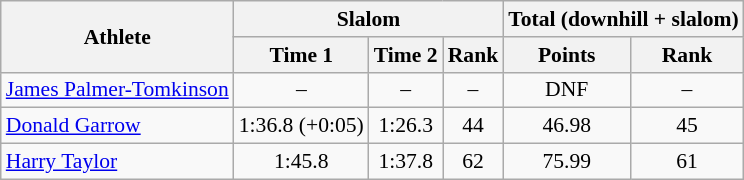<table class="wikitable" style="font-size:90%">
<tr>
<th rowspan="2">Athlete</th>
<th colspan="3">Slalom</th>
<th colspan="2">Total (downhill + slalom)</th>
</tr>
<tr>
<th>Time 1</th>
<th>Time 2</th>
<th>Rank</th>
<th>Points</th>
<th>Rank</th>
</tr>
<tr>
<td><a href='#'>James Palmer-Tomkinson</a></td>
<td align="center">–</td>
<td align="center">–</td>
<td align="center">–</td>
<td align="center">DNF</td>
<td align="center">–</td>
</tr>
<tr>
<td><a href='#'>Donald Garrow</a></td>
<td align="center">1:36.8 (+0:05)</td>
<td align="center">1:26.3</td>
<td align="center">44</td>
<td align="center">46.98</td>
<td align="center">45</td>
</tr>
<tr>
<td><a href='#'>Harry Taylor</a></td>
<td align="center">1:45.8</td>
<td align="center">1:37.8</td>
<td align="center">62</td>
<td align="center">75.99</td>
<td align="center">61</td>
</tr>
</table>
